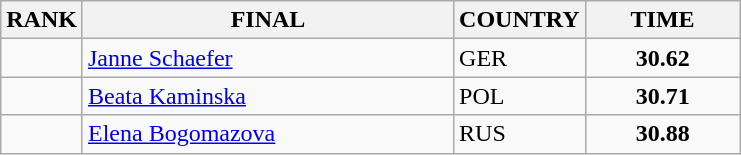<table class="wikitable">
<tr>
<th>RANK</th>
<th align="left" style="width: 15em">FINAL</th>
<th>COUNTRY</th>
<th style="width: 6em">TIME</th>
</tr>
<tr>
<td align="center"></td>
<td><a href='#'>Janne Schaefer</a></td>
<td> GER</td>
<td align="center"><strong>30.62</strong></td>
</tr>
<tr>
<td align="center"></td>
<td><a href='#'>Beata Kaminska</a></td>
<td> POL</td>
<td align="center"><strong>30.71</strong></td>
</tr>
<tr>
<td align="center"></td>
<td><a href='#'>Elena Bogomazova</a></td>
<td> RUS</td>
<td align="center"><strong>30.88</strong></td>
</tr>
</table>
